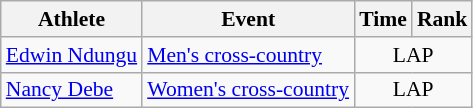<table class=wikitable style="font-size:90%;">
<tr>
<th>Athlete</th>
<th>Event</th>
<th>Time</th>
<th>Rank</th>
</tr>
<tr align=center>
<td align=left><a href='#'>Edwin Ndungu</a></td>
<td align=left rowspan=1><a href='#'>Men's cross-country</a></td>
<td colspan=2>LAP</td>
</tr>
<tr align=center>
<td align=left><a href='#'>Nancy Debe</a></td>
<td align=left rowspan=1><a href='#'>Women's cross-country</a></td>
<td colspan=2>LAP</td>
</tr>
</table>
